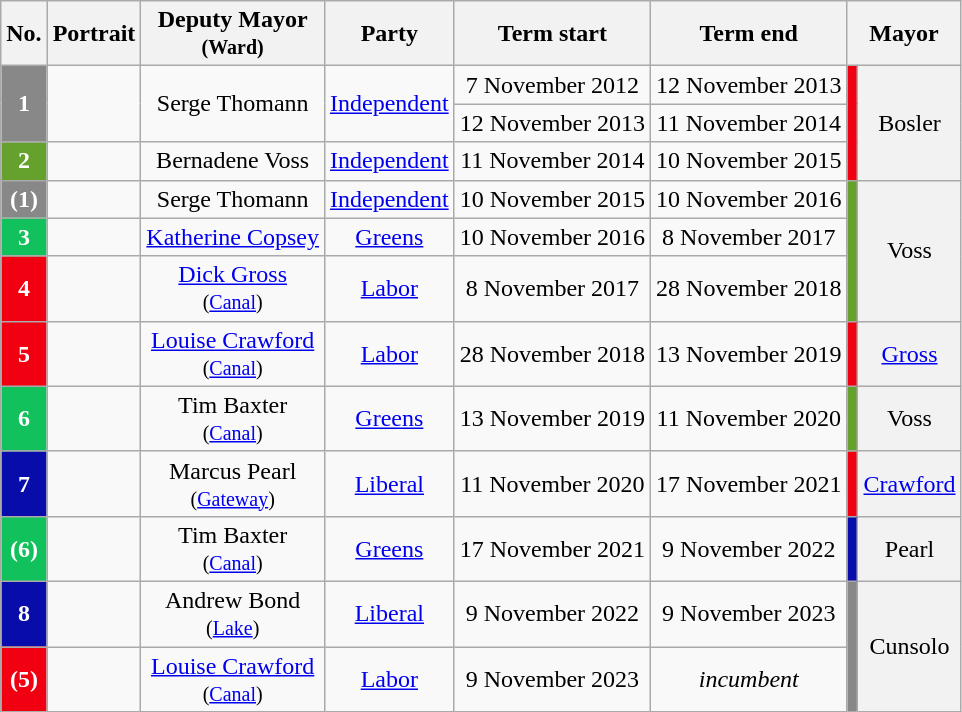<table class="wikitable">
<tr>
<th>No.</th>
<th>Portrait</th>
<th>Deputy Mayor <br> <small> (Ward) </small></th>
<th>Party</th>
<th>Term start</th>
<th>Term end</th>
<th colspan="3">Mayor</th>
</tr>
<tr>
<th rowspan="2"; style="background:#888888; color:white">1</th>
<td rowspan="2"; align="center"></td>
<td rowspan="2"; align="center">Serge Thomann</td>
<td rowspan="2"; align="center"><a href='#'>Independent</a></td>
<td align="center">7 November 2012</td>
<td align="center">12 November 2013</td>
<td rowspan="3" style="background-color:#F00011; border-bottom:solid 0 gray"></td>
<th rowspan="3" style="font-weight:normal">Bosler <br> <small></small></th>
</tr>
<tr>
<td align="center">12 November 2013</td>
<td align="center">11 November 2014</td>
</tr>
<tr>
<th style="background:#65a12d; color:white">2</th>
<td align="center"></td>
<td align="center">Bernadene Voss</td>
<td align="center"><a href='#'>Independent</a></td>
<td align="center">11 November 2014</td>
<td align="center">10 November 2015</td>
</tr>
<tr>
<th style="background:#888888; color:white">(1)</th>
<td align="center"></td>
<td align="center">Serge Thomann</td>
<td align="center"><a href='#'>Independent</a></td>
<td align="center">10 November 2015</td>
<td align="center">10 November 2016</td>
<td rowspan="3" style="background-color:#65a12d; border-bottom:solid 0 gray"></td>
<th rowspan="3" style="font-weight:normal">Voss <br> <small></small></th>
</tr>
<tr>
<th style="background:#11C25C; color:white">3</th>
<td align="center"></td>
<td align="center"><a href='#'>Katherine Copsey</a></td>
<td align="center"><a href='#'>Greens</a></td>
<td align="center">10 November 2016</td>
<td align="center">8 November 2017</td>
</tr>
<tr>
<th style="background:#F00011; color:white">4</th>
<td align="center"></td>
<td align="center"><a href='#'>Dick Gross</a> <br> <small> (<a href='#'>Canal</a>) </small></td>
<td align="center"><a href='#'>Labor</a></td>
<td align="center">8 November 2017</td>
<td align="center">28 November 2018</td>
</tr>
<tr>
<th style="background:#F00011; color:white">5</th>
<td align="center"></td>
<td align="center"><a href='#'>Louise Crawford</a> <br> <small> (<a href='#'>Canal</a>) </small></td>
<td align="center"><a href='#'>Labor</a></td>
<td align="center">28 November 2018</td>
<td align="center">13 November 2019</td>
<td rowspan="1" style="background-color:#F00011; border-bottom:solid 0 gray"></td>
<th rowspan="1" style="font-weight:normal"><a href='#'>Gross</a> <br> <small></small></th>
</tr>
<tr>
<th style="background:#11C25C; color:white">6</th>
<td align="center"></td>
<td align="center">Tim Baxter <br> <small> (<a href='#'>Canal</a>) </small></td>
<td align="center"><a href='#'>Greens</a></td>
<td align="center">13 November 2019</td>
<td align="center">11 November 2020</td>
<td rowspan="1" style="background-color:#65a12d; border-bottom:solid 0 gray"></td>
<th rowspan="1" style="font-weight:normal">Voss <br> <small></small></th>
</tr>
<tr>
<th style="background:#080CAB; color:white">7</th>
<td align="center"></td>
<td align="center">Marcus Pearl <br> <small> (<a href='#'>Gateway</a>) </small></td>
<td align="center"><a href='#'>Liberal</a></td>
<td align="center">11 November 2020</td>
<td align="center">17 November 2021</td>
<td rowspan="1" style="background-color:#F00011; border-bottom:solid 0 gray"></td>
<th rowspan="1" style="font-weight:normal"><a href='#'>Crawford</a> <br> <small></small></th>
</tr>
<tr>
<th style="background:#11C25C; color:white">(6)</th>
<td align="center"></td>
<td align="center">Tim Baxter <br> <small> (<a href='#'>Canal</a>) </small></td>
<td align="center"><a href='#'>Greens</a></td>
<td align="center">17 November 2021</td>
<td align="center">9 November 2022</td>
<td rowspan="1" style="background-color:#080CAB; border-bottom:solid 0 gray"></td>
<th rowspan="1" style="font-weight:normal">Pearl <br> <small></small></th>
</tr>
<tr>
<th style="background:#080CAB; color:white">8</th>
<td align="center"></td>
<td align="center">Andrew Bond <br> <small> (<a href='#'>Lake</a>) </small></td>
<td align="center"><a href='#'>Liberal</a></td>
<td align="center">9 November 2022</td>
<td align="center">9 November 2023</td>
<td rowspan="2" style="background-color:#888888; border-bottom:solid 0 gray"></td>
<th rowspan="2" style="font-weight:normal">Cunsolo <br> <small></small></th>
</tr>
<tr>
<th style="background:#F00011; color:white">(5)</th>
<td align="center"></td>
<td align="center"><a href='#'>Louise Crawford</a> <br> <small> (<a href='#'>Canal</a>) </small></td>
<td align="center"><a href='#'>Labor</a></td>
<td align="center">9 November 2023</td>
<td align="center"><em>incumbent</em></td>
</tr>
</table>
